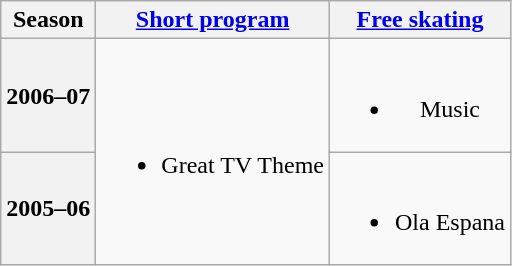<table class=wikitable style=text-align:center>
<tr>
<th>Season</th>
<th><a href='#'>Short program</a></th>
<th><a href='#'>Free skating</a></th>
</tr>
<tr>
<th>2006–07 <br> </th>
<td rowspan=2><br><ul><li>Great TV Theme <br></li></ul></td>
<td><br><ul><li>Music <br></li></ul></td>
</tr>
<tr>
<th>2005–06 <br> </th>
<td><br><ul><li>Ola Espana</li></ul></td>
</tr>
</table>
